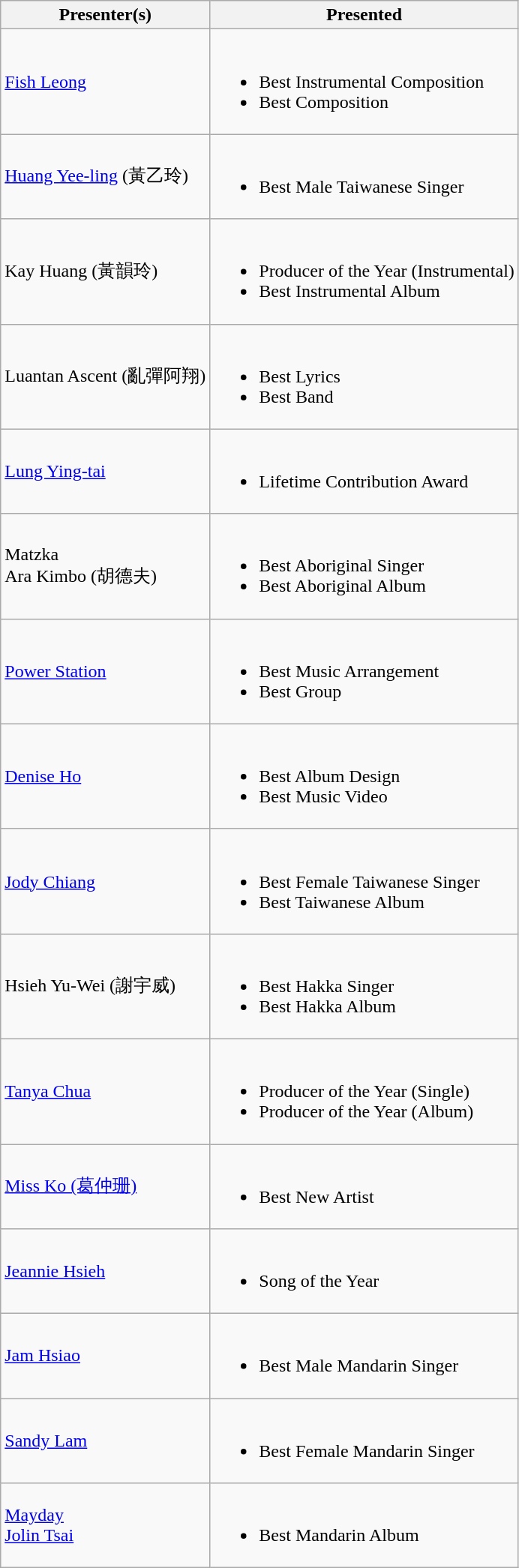<table class="wikitable">
<tr>
<th>Presenter(s)</th>
<th>Presented</th>
</tr>
<tr>
<td><a href='#'>Fish Leong</a></td>
<td><br><ul><li>Best Instrumental Composition</li><li>Best Composition</li></ul></td>
</tr>
<tr>
<td><a href='#'>Huang Yee-ling</a> (黃乙玲)</td>
<td><br><ul><li>Best Male Taiwanese Singer</li></ul></td>
</tr>
<tr>
<td>Kay Huang (黃韻玲)</td>
<td><br><ul><li>Producer of the Year (Instrumental)</li><li>Best Instrumental Album</li></ul></td>
</tr>
<tr>
<td>Luantan Ascent (亂彈阿翔)</td>
<td><br><ul><li>Best Lyrics</li><li>Best Band</li></ul></td>
</tr>
<tr>
<td><a href='#'>Lung Ying-tai</a></td>
<td><br><ul><li>Lifetime Contribution Award</li></ul></td>
</tr>
<tr>
<td>Matzka<br>Ara Kimbo (胡德夫)</td>
<td><br><ul><li>Best Aboriginal Singer</li><li>Best Aboriginal Album</li></ul></td>
</tr>
<tr>
<td><a href='#'>Power Station</a></td>
<td><br><ul><li>Best Music Arrangement</li><li>Best Group</li></ul></td>
</tr>
<tr>
<td><a href='#'>Denise Ho</a></td>
<td><br><ul><li>Best Album Design</li><li>Best Music Video</li></ul></td>
</tr>
<tr>
<td><a href='#'>Jody Chiang</a></td>
<td><br><ul><li>Best Female Taiwanese Singer</li><li>Best Taiwanese Album</li></ul></td>
</tr>
<tr>
<td>Hsieh Yu-Wei (謝宇威)</td>
<td><br><ul><li>Best Hakka Singer</li><li>Best Hakka Album</li></ul></td>
</tr>
<tr>
<td><a href='#'>Tanya Chua</a></td>
<td><br><ul><li>Producer of the Year (Single)</li><li>Producer of the Year (Album)</li></ul></td>
</tr>
<tr>
<td><a href='#'>Miss Ko (葛仲珊)</a></td>
<td><br><ul><li>Best New Artist</li></ul></td>
</tr>
<tr>
<td><a href='#'>Jeannie Hsieh</a></td>
<td><br><ul><li>Song of the Year</li></ul></td>
</tr>
<tr>
<td><a href='#'>Jam Hsiao</a></td>
<td><br><ul><li>Best Male Mandarin Singer</li></ul></td>
</tr>
<tr>
<td><a href='#'>Sandy Lam</a></td>
<td><br><ul><li>Best Female Mandarin Singer</li></ul></td>
</tr>
<tr>
<td><a href='#'>Mayday</a><br><a href='#'>Jolin Tsai</a></td>
<td><br><ul><li>Best Mandarin Album</li></ul></td>
</tr>
</table>
